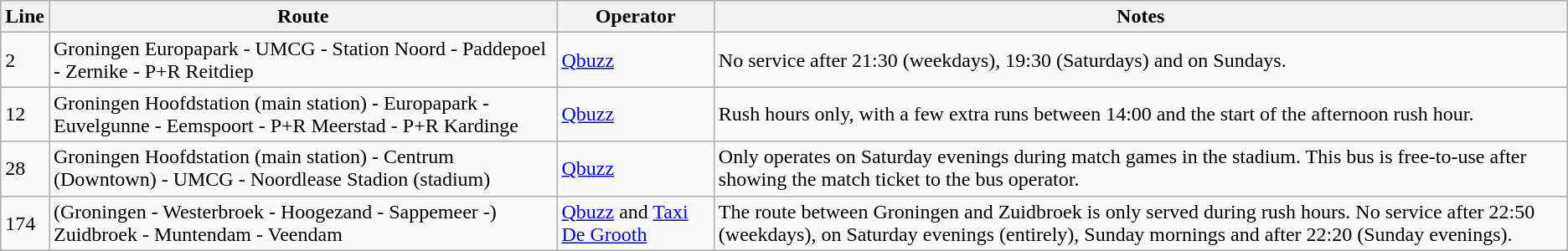<table class="wikitable">
<tr>
<th>Line</th>
<th>Route</th>
<th>Operator</th>
<th>Notes</th>
</tr>
<tr>
<td>2</td>
<td>Groningen Europapark - UMCG - Station Noord - Paddepoel - Zernike - P+R Reitdiep</td>
<td><a href='#'>Qbuzz</a></td>
<td>No service after 21:30 (weekdays), 19:30 (Saturdays) and on Sundays.</td>
</tr>
<tr>
<td>12</td>
<td>Groningen Hoofdstation (main station) - Europapark - Euvelgunne - Eemspoort - P+R Meerstad - P+R Kardinge</td>
<td><a href='#'>Qbuzz</a></td>
<td>Rush hours only, with a few extra runs between 14:00 and the start of the afternoon rush hour.</td>
</tr>
<tr>
<td>28</td>
<td>Groningen Hoofdstation (main station) - Centrum (Downtown) - UMCG - Noordlease Stadion (stadium)</td>
<td><a href='#'>Qbuzz</a></td>
<td>Only operates on Saturday evenings during match games in the stadium. This bus is free-to-use after showing the match ticket to the bus operator.</td>
</tr>
<tr>
<td>174</td>
<td>(Groningen - Westerbroek - Hoogezand - Sappemeer -) Zuidbroek - Muntendam - Veendam</td>
<td><a href='#'>Qbuzz</a> and <a href='#'>Taxi De Grooth</a></td>
<td>The route between Groningen and Zuidbroek is only served during rush hours. No service after 22:50 (weekdays), on Saturday evenings (entirely), Sunday mornings and after 22:20 (Sunday evenings).</td>
</tr>
</table>
